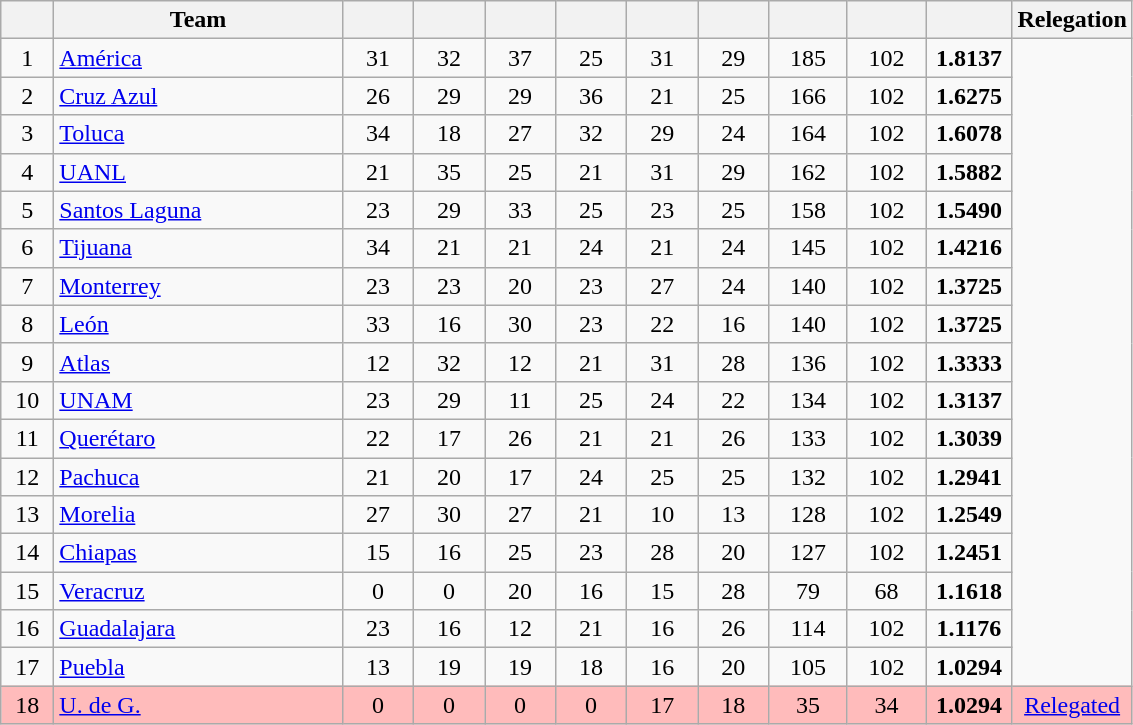<table class="wikitable sortable" style="text-align: center;">
<tr>
<th width=28><br></th>
<th width=185>Team</th>
<th width=40></th>
<th width=40></th>
<th width=40></th>
<th width=40></th>
<th width=40></th>
<th width=40></th>
<th width=45></th>
<th width=45></th>
<th width=50><br></th>
<th>Relegation</th>
</tr>
<tr>
<td>1</td>
<td align=left><a href='#'>América</a></td>
<td>31</td>
<td>32</td>
<td>37</td>
<td>25</td>
<td>31</td>
<td>29</td>
<td>185</td>
<td>102</td>
<td><strong>1.8137</strong></td>
</tr>
<tr>
<td>2</td>
<td align=left><a href='#'>Cruz Azul</a></td>
<td>26</td>
<td>29</td>
<td>29</td>
<td>36</td>
<td>21</td>
<td>25</td>
<td>166</td>
<td>102</td>
<td><strong>1.6275</strong></td>
</tr>
<tr>
<td>3</td>
<td align=left><a href='#'>Toluca</a></td>
<td>34</td>
<td>18</td>
<td>27</td>
<td>32</td>
<td>29</td>
<td>24</td>
<td>164</td>
<td>102</td>
<td><strong>1.6078</strong></td>
</tr>
<tr>
<td>4</td>
<td align=left><a href='#'>UANL</a></td>
<td>21</td>
<td>35</td>
<td>25</td>
<td>21</td>
<td>31</td>
<td>29</td>
<td>162</td>
<td>102</td>
<td><strong>1.5882</strong></td>
</tr>
<tr>
<td>5</td>
<td align=left><a href='#'>Santos Laguna</a></td>
<td>23</td>
<td>29</td>
<td>33</td>
<td>25</td>
<td>23</td>
<td>25</td>
<td>158</td>
<td>102</td>
<td><strong>1.5490</strong></td>
</tr>
<tr>
<td>6</td>
<td align=left><a href='#'>Tijuana</a></td>
<td>34</td>
<td>21</td>
<td>21</td>
<td>24</td>
<td>21</td>
<td>24</td>
<td>145</td>
<td>102</td>
<td><strong>1.4216</strong></td>
</tr>
<tr>
<td>7</td>
<td align=left><a href='#'>Monterrey</a></td>
<td>23</td>
<td>23</td>
<td>20</td>
<td>23</td>
<td>27</td>
<td>24</td>
<td>140</td>
<td>102</td>
<td><strong>1.3725</strong></td>
</tr>
<tr>
<td>8</td>
<td align=left><a href='#'>León</a></td>
<td>33</td>
<td>16</td>
<td>30</td>
<td>23</td>
<td>22</td>
<td>16</td>
<td>140</td>
<td>102</td>
<td><strong>1.3725</strong></td>
</tr>
<tr>
<td>9</td>
<td align=left><a href='#'>Atlas</a></td>
<td>12</td>
<td>32</td>
<td>12</td>
<td>21</td>
<td>31</td>
<td>28</td>
<td>136</td>
<td>102</td>
<td><strong>1.3333</strong></td>
</tr>
<tr>
<td>10</td>
<td align=left><a href='#'>UNAM</a></td>
<td>23</td>
<td>29</td>
<td>11</td>
<td>25</td>
<td>24</td>
<td>22</td>
<td>134</td>
<td>102</td>
<td><strong>1.3137</strong></td>
</tr>
<tr>
<td>11</td>
<td align=left><a href='#'>Querétaro</a></td>
<td>22</td>
<td>17</td>
<td>26</td>
<td>21</td>
<td>21</td>
<td>26</td>
<td>133</td>
<td>102</td>
<td><strong>1.3039</strong></td>
</tr>
<tr>
<td>12</td>
<td align=left><a href='#'>Pachuca</a></td>
<td>21</td>
<td>20</td>
<td>17</td>
<td>24</td>
<td>25</td>
<td>25</td>
<td>132</td>
<td>102</td>
<td><strong>1.2941</strong></td>
</tr>
<tr>
<td>13</td>
<td align=left><a href='#'>Morelia</a></td>
<td>27</td>
<td>30</td>
<td>27</td>
<td>21</td>
<td>10</td>
<td>13</td>
<td>128</td>
<td>102</td>
<td><strong>1.2549</strong></td>
</tr>
<tr>
<td>14</td>
<td align=left><a href='#'>Chiapas</a></td>
<td>15</td>
<td>16</td>
<td>25</td>
<td>23</td>
<td>28</td>
<td>20</td>
<td>127</td>
<td>102</td>
<td><strong>1.2451</strong></td>
</tr>
<tr>
<td>15</td>
<td align=left><a href='#'>Veracruz</a></td>
<td>0</td>
<td>0</td>
<td>20</td>
<td>16</td>
<td>15</td>
<td>28</td>
<td>79</td>
<td>68</td>
<td><strong>1.1618</strong></td>
</tr>
<tr>
<td>16</td>
<td align=left><a href='#'>Guadalajara</a></td>
<td>23</td>
<td>16</td>
<td>12</td>
<td>21</td>
<td>16</td>
<td>26</td>
<td>114</td>
<td>102</td>
<td><strong>1.1176</strong></td>
</tr>
<tr>
<td>17</td>
<td align=left><a href='#'>Puebla</a></td>
<td>13</td>
<td>19</td>
<td>19</td>
<td>18</td>
<td>16</td>
<td>20</td>
<td>105</td>
<td>102</td>
<td><strong>1.0294</strong></td>
</tr>
<tr style="text-align:center; background:#FFBBBB;">
<td>18</td>
<td align=left><a href='#'>U. de G.</a></td>
<td>0</td>
<td>0</td>
<td>0</td>
<td>0</td>
<td>17</td>
<td>18</td>
<td>35</td>
<td>34</td>
<td><strong>1.0294</strong></td>
<td><a href='#'>Relegated</a></td>
</tr>
</table>
